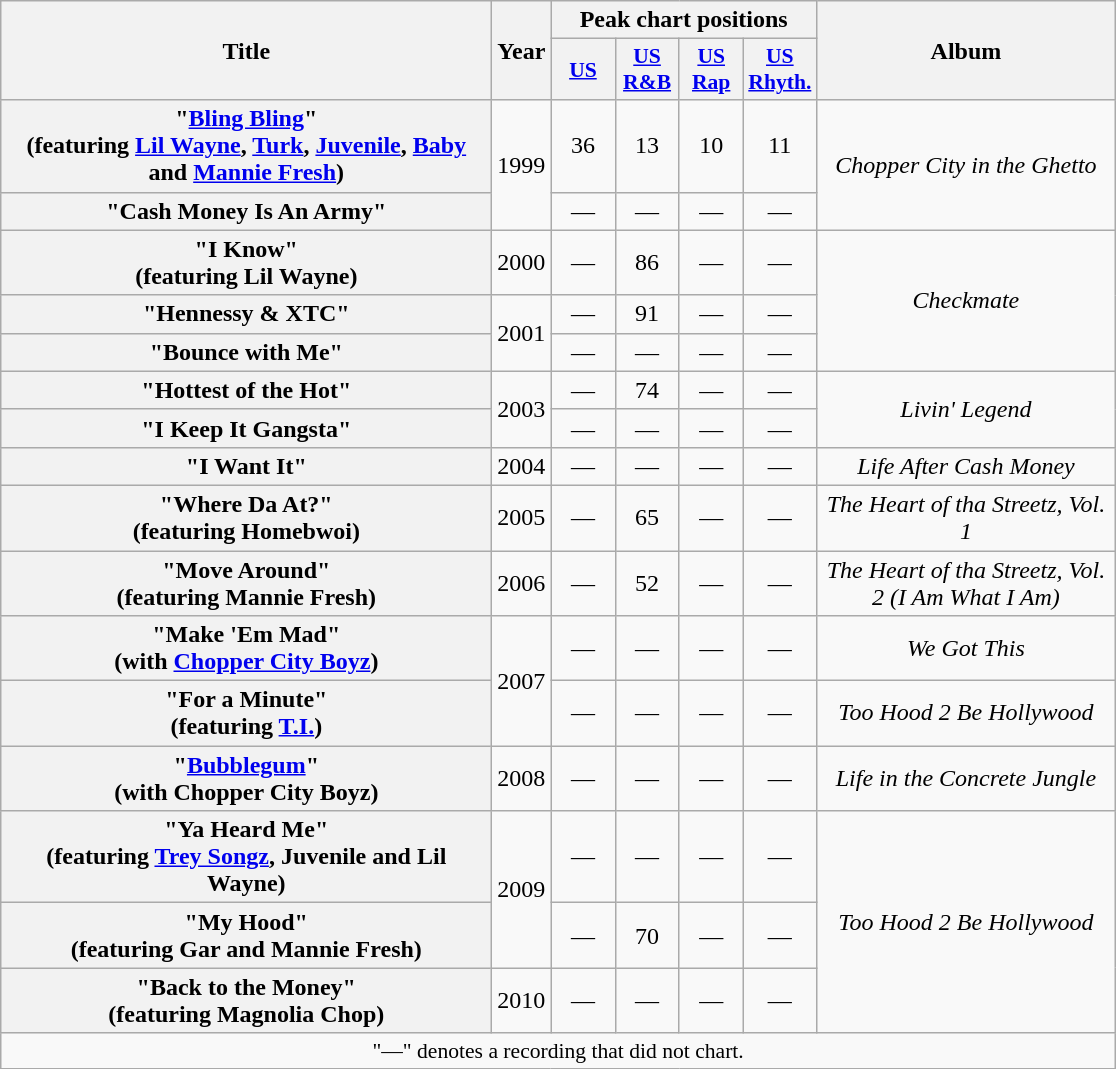<table class="wikitable plainrowheaders" style="text-align:center;">
<tr>
<th scope="col" rowspan="2" style="width:20em;">Title</th>
<th scope="col" rowspan="2" style="width:1em;">Year</th>
<th scope="col" colspan="4">Peak chart positions</th>
<th scope="col" rowspan="2" style="width:12em;">Album</th>
</tr>
<tr>
<th scope="col" style="width:2.5em;font-size:90%;"><a href='#'>US</a><br></th>
<th scope="col" style="width:2.5em;font-size:90%;"><a href='#'>US<br>R&B</a><br></th>
<th scope="col" style="width:2.5em;font-size:90%;"><a href='#'>US<br>Rap</a><br></th>
<th scope="col" style="width:2.5em;font-size:90%;"><a href='#'>US<br>Rhyth.</a><br></th>
</tr>
<tr>
<th scope="row">"<a href='#'>Bling Bling</a>"<br><span>(featuring <a href='#'>Lil Wayne</a>, <a href='#'>Turk</a>, <a href='#'>Juvenile</a>, <a href='#'>Baby</a> and <a href='#'>Mannie Fresh</a>)</span></th>
<td rowspan="2">1999</td>
<td>36</td>
<td>13</td>
<td>10</td>
<td>11</td>
<td rowspan="2"><em>Chopper City in the Ghetto</em></td>
</tr>
<tr>
<th scope="row">"Cash Money Is An Army"</th>
<td>—</td>
<td>—</td>
<td>—</td>
<td>—</td>
</tr>
<tr>
<th scope="row">"I Know"<br><span>(featuring Lil Wayne)</span></th>
<td>2000</td>
<td>—</td>
<td>86</td>
<td>—</td>
<td>—</td>
<td rowspan="3"><em>Checkmate</em></td>
</tr>
<tr>
<th scope="row">"Hennessy & XTC"</th>
<td rowspan="2">2001</td>
<td>—</td>
<td>91</td>
<td>—</td>
<td>—</td>
</tr>
<tr>
<th scope="row">"Bounce with Me"</th>
<td>—</td>
<td>—</td>
<td>—</td>
<td>—</td>
</tr>
<tr>
<th scope="row">"Hottest of the Hot"</th>
<td rowspan="2">2003</td>
<td>—</td>
<td>74</td>
<td>—</td>
<td>—</td>
<td rowspan="2"><em>Livin' Legend</em></td>
</tr>
<tr>
<th scope="row">"I Keep It Gangsta"</th>
<td>—</td>
<td>—</td>
<td>—</td>
<td>—</td>
</tr>
<tr>
<th scope="row">"I Want It"</th>
<td>2004</td>
<td>—</td>
<td>—</td>
<td>—</td>
<td>—</td>
<td><em>Life After Cash Money</em></td>
</tr>
<tr>
<th scope="row">"Where Da At?"<br><span>(featuring Homebwoi)</span></th>
<td>2005</td>
<td>—</td>
<td>65</td>
<td>—</td>
<td>—</td>
<td><em>The Heart of tha Streetz, Vol. 1</em></td>
</tr>
<tr>
<th scope="row">"Move Around"<br><span>(featuring Mannie Fresh)</span></th>
<td>2006</td>
<td>—</td>
<td>52</td>
<td>—</td>
<td>—</td>
<td><em>The Heart of tha Streetz, Vol. 2 (I Am What I Am)</em></td>
</tr>
<tr>
<th scope="row">"Make 'Em Mad"<br><span>(with <a href='#'>Chopper City Boyz</a>)</span></th>
<td rowspan="2">2007</td>
<td>—</td>
<td>—</td>
<td>—</td>
<td>—</td>
<td><em>We Got This</em></td>
</tr>
<tr>
<th scope="row">"For a Minute"<br><span>(featuring <a href='#'>T.I.</a>)</span></th>
<td>—</td>
<td>—</td>
<td>—</td>
<td>—</td>
<td><em>Too Hood 2 Be Hollywood</em></td>
</tr>
<tr>
<th scope="row">"<a href='#'>Bubblegum</a>"<br><span>(with Chopper City Boyz)</span></th>
<td>2008</td>
<td>—</td>
<td>—</td>
<td>—</td>
<td>—</td>
<td><em>Life in the Concrete Jungle</em></td>
</tr>
<tr>
<th scope="row">"Ya Heard Me"<br><span>(featuring <a href='#'>Trey Songz</a>, Juvenile and Lil Wayne)</span></th>
<td rowspan="2">2009</td>
<td>—</td>
<td>—</td>
<td>—</td>
<td>—</td>
<td rowspan="3"><em>Too Hood 2 Be Hollywood</em></td>
</tr>
<tr>
<th scope="row">"My Hood"<br><span>(featuring Gar and Mannie Fresh)</span></th>
<td>—</td>
<td>70</td>
<td>—</td>
<td>—</td>
</tr>
<tr>
<th scope="row">"Back to the Money"<br><span>(featuring Magnolia Chop)</span></th>
<td>2010</td>
<td>—</td>
<td>—</td>
<td>—</td>
<td>—</td>
</tr>
<tr>
<td colspan="14" style="font-size:90%">"—" denotes a recording that did not chart.</td>
</tr>
</table>
